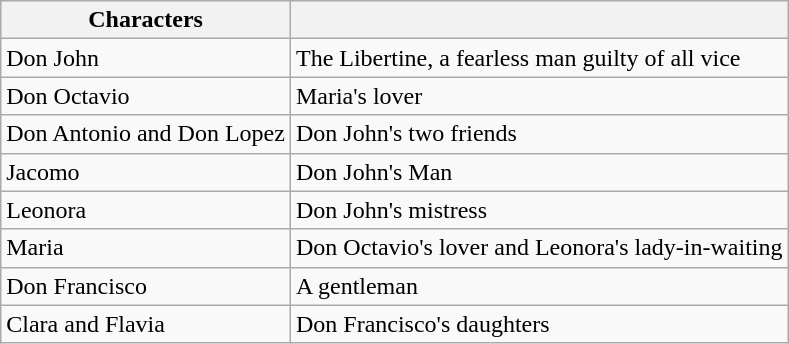<table class="wikitable">
<tr>
<th>Characters</th>
<th></th>
</tr>
<tr>
<td>Don John</td>
<td>The Libertine, a fearless man guilty of all vice</td>
</tr>
<tr>
<td>Don Octavio</td>
<td>Maria's lover</td>
</tr>
<tr>
<td>Don Antonio and Don Lopez</td>
<td>Don John's two friends</td>
</tr>
<tr>
<td>Jacomo</td>
<td>Don John's Man</td>
</tr>
<tr>
<td>Leonora</td>
<td>Don John's mistress</td>
</tr>
<tr>
<td>Maria</td>
<td>Don Octavio's lover and Leonora's lady-in-waiting</td>
</tr>
<tr>
<td>Don Francisco</td>
<td>A gentleman</td>
</tr>
<tr>
<td>Clara and Flavia</td>
<td>Don Francisco's daughters</td>
</tr>
</table>
